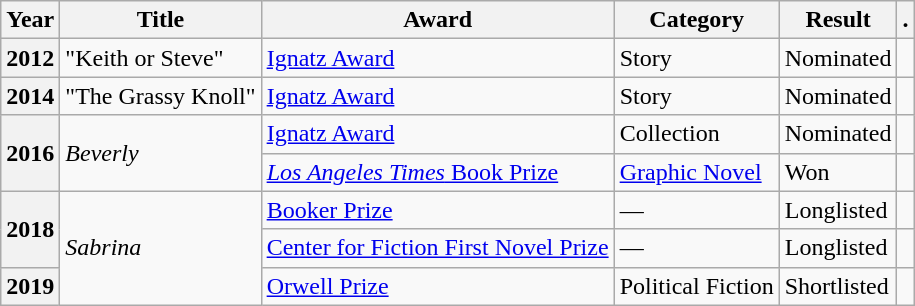<table class="wikitable sortable">
<tr>
<th>Year</th>
<th>Title</th>
<th>Award</th>
<th>Category</th>
<th>Result</th>
<th>.</th>
</tr>
<tr>
<th>2012</th>
<td>"Keith or Steve"</td>
<td><a href='#'>Ignatz Award</a></td>
<td>Story</td>
<td>Nominated</td>
<td></td>
</tr>
<tr>
<th>2014</th>
<td>"The Grassy Knoll"</td>
<td><a href='#'>Ignatz Award</a></td>
<td>Story</td>
<td>Nominated</td>
<td></td>
</tr>
<tr>
<th rowspan="2">2016</th>
<td rowspan="2"><em>Beverly</em></td>
<td><a href='#'>Ignatz Award</a></td>
<td>Collection</td>
<td>Nominated</td>
<td></td>
</tr>
<tr>
<td><a href='#'><em>Los Angeles Times</em> Book Prize</a></td>
<td><a href='#'>Graphic Novel</a></td>
<td>Won</td>
<td></td>
</tr>
<tr>
<th rowspan="2">2018</th>
<td rowspan="3"><em>Sabrina</em></td>
<td><a href='#'>Booker Prize</a></td>
<td>—</td>
<td>Longlisted</td>
<td></td>
</tr>
<tr>
<td><a href='#'>Center for Fiction First Novel Prize</a></td>
<td>—</td>
<td>Longlisted</td>
<td></td>
</tr>
<tr>
<th>2019</th>
<td><a href='#'>Orwell Prize</a></td>
<td>Political Fiction</td>
<td>Shortlisted</td>
<td></td>
</tr>
</table>
